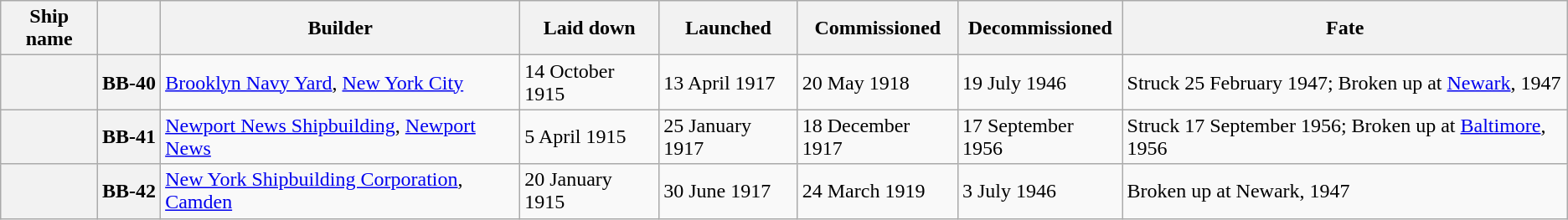<table class="wikitable plainrowheaders">
<tr>
<th scope="col">Ship name</th>
<th scope="col"></th>
<th scope="col">Builder</th>
<th scope="col">Laid down</th>
<th scope="col">Launched</th>
<th scope="col">Commissioned</th>
<th scope="col">Decommissioned</th>
<th scope="col">Fate</th>
</tr>
<tr>
<th scope="row"></th>
<th scope="row" style="white-space: nowrap;">BB-40</th>
<td><a href='#'>Brooklyn Navy Yard</a>, <a href='#'>New York City</a></td>
<td>14 October 1915</td>
<td>13 April 1917</td>
<td>20 May 1918</td>
<td>19 July 1946</td>
<td>Struck 25 February 1947; Broken up at <a href='#'>Newark</a>, 1947</td>
</tr>
<tr>
<th scope="row"></th>
<th scope="row">BB-41</th>
<td><a href='#'>Newport News Shipbuilding</a>, <a href='#'>Newport News</a></td>
<td>5 April 1915</td>
<td>25 January 1917</td>
<td>18 December 1917</td>
<td>17 September 1956</td>
<td>Struck 17 September 1956; Broken up at <a href='#'>Baltimore</a>, 1956</td>
</tr>
<tr>
<th scope="row"></th>
<th scope="row">BB-42</th>
<td><a href='#'>New York Shipbuilding Corporation</a>, <a href='#'>Camden</a></td>
<td>20 January 1915</td>
<td>30 June 1917</td>
<td>24 March 1919</td>
<td>3 July 1946</td>
<td>Broken up at Newark, 1947</td>
</tr>
</table>
